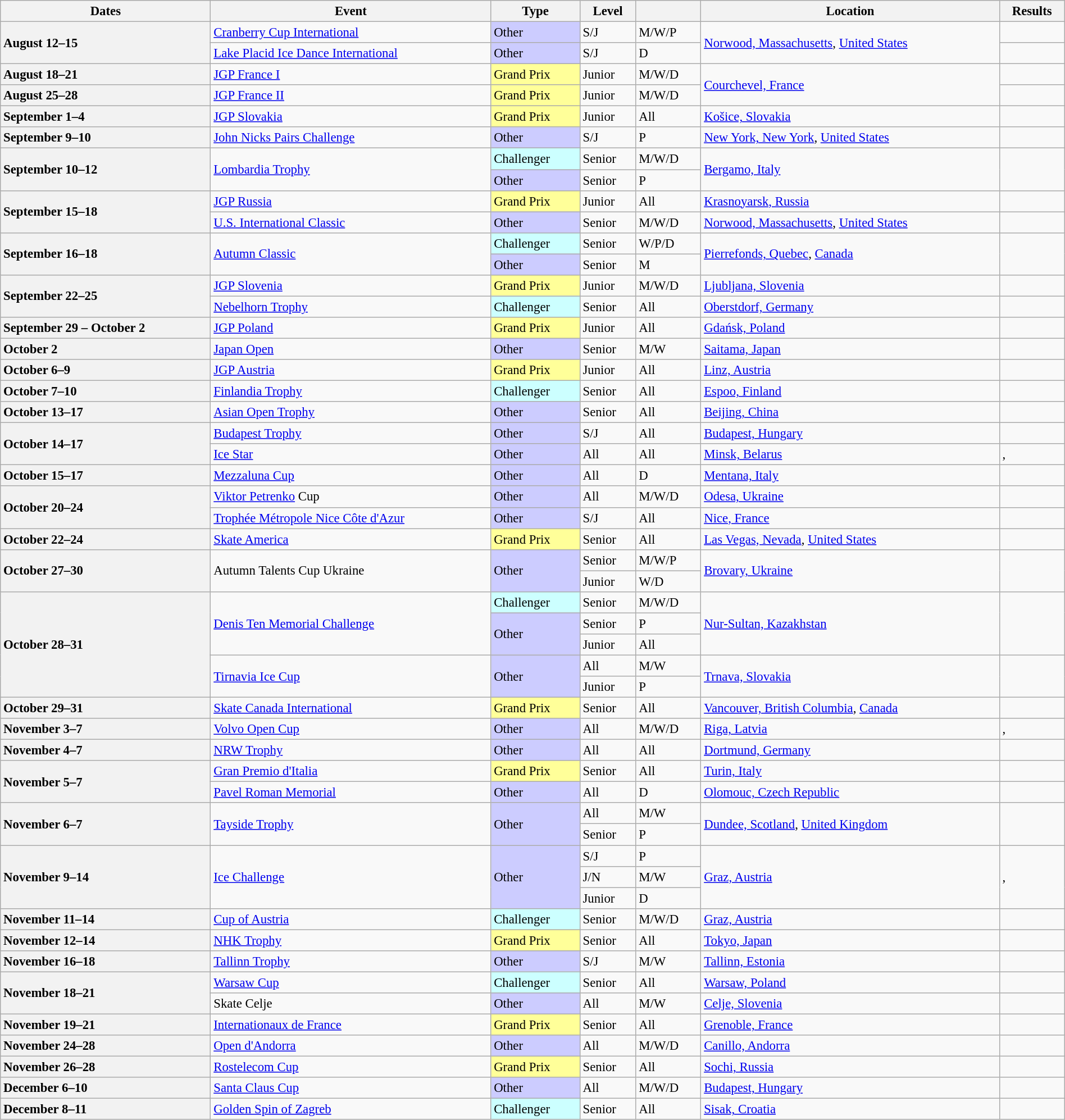<table class="wikitable sortable" style="text-align:left; font-size:95%; width:100%">
<tr>
<th scope="col">Dates</th>
<th scope="col">Event</th>
<th scope="col">Type</th>
<th scope="col" class="unsortable">Level</th>
<th scope="col" class="unsortable"></th>
<th scope="col" class="unsortable">Location</th>
<th scope="col" class="unsortable">Results</th>
</tr>
<tr>
<th scope="row" style="text-align:left" rowspan="2">August 12–15</th>
<td><a href='#'>Cranberry Cup International</a></td>
<td bgcolor="ccccff">Other</td>
<td>S/J</td>
<td>M/W/P</td>
<td rowspan="2"><a href='#'>Norwood, Massachusetts</a>, <a href='#'>United States</a></td>
<td></td>
</tr>
<tr>
<td><a href='#'>Lake Placid Ice Dance International</a></td>
<td bgcolor="ccccff">Other</td>
<td>S/J</td>
<td>D</td>
<td></td>
</tr>
<tr>
<th scope="row" style="text-align:left">August 18–21</th>
<td><a href='#'>JGP France I</a></td>
<td bgcolor="ffff99">Grand Prix</td>
<td>Junior</td>
<td>M/W/D</td>
<td rowspan="2"><a href='#'>Courchevel, France</a></td>
<td></td>
</tr>
<tr>
<th scope="row" style="text-align:left">August 25–28</th>
<td><a href='#'>JGP France II</a></td>
<td bgcolor="ffff99">Grand Prix</td>
<td>Junior</td>
<td>M/W/D</td>
<td></td>
</tr>
<tr>
<th scope="row" style="text-align:left">September 1–4</th>
<td><a href='#'>JGP Slovakia</a></td>
<td bgcolor="ffff99">Grand Prix</td>
<td>Junior</td>
<td>All</td>
<td><a href='#'>Košice, Slovakia</a></td>
<td></td>
</tr>
<tr>
<th scope="row" style="text-align:left">September 9–10</th>
<td><a href='#'>John Nicks Pairs Challenge</a></td>
<td bgcolor="ccccff">Other</td>
<td>S/J</td>
<td>P</td>
<td><a href='#'>New York, New York</a>, <a href='#'>United States</a></td>
<td></td>
</tr>
<tr>
<th scope="row" style="text-align:left" rowspan="2">September 10–12</th>
<td rowspan="2"><a href='#'>Lombardia Trophy</a></td>
<td bgcolor="ccffff">Challenger</td>
<td>Senior</td>
<td>M/W/D</td>
<td rowspan="2"><a href='#'>Bergamo, Italy</a></td>
<td rowspan="2"></td>
</tr>
<tr>
<td bgcolor="ccccff">Other</td>
<td>Senior</td>
<td>P</td>
</tr>
<tr>
<th scope="row" style="text-align:left" rowspan="2">September 15–18</th>
<td><a href='#'>JGP Russia</a></td>
<td bgcolor="ffff99">Grand Prix</td>
<td>Junior</td>
<td>All</td>
<td><a href='#'>Krasnoyarsk, Russia</a></td>
<td></td>
</tr>
<tr>
<td><a href='#'>U.S. International Classic</a></td>
<td bgcolor="ccccff">Other</td>
<td>Senior</td>
<td>M/W/D</td>
<td><a href='#'>Norwood, Massachusetts</a>, <a href='#'>United States</a></td>
<td></td>
</tr>
<tr>
<th scope="row" style="text-align:left" rowspan="2">September 16–18</th>
<td rowspan="2"><a href='#'>Autumn Classic</a></td>
<td bgcolor="ccffff">Challenger</td>
<td>Senior</td>
<td>W/P/D</td>
<td rowspan="2"><a href='#'>Pierrefonds, Quebec</a>, <a href='#'>Canada</a></td>
<td rowspan="2"></td>
</tr>
<tr>
<td bgcolor="ccccff">Other</td>
<td>Senior</td>
<td>M</td>
</tr>
<tr>
<th scope="row" style="text-align:left" rowspan="2">September 22–25</th>
<td><a href='#'>JGP Slovenia</a></td>
<td bgcolor="ffff99">Grand Prix</td>
<td>Junior</td>
<td>M/W/D</td>
<td><a href='#'>Ljubljana, Slovenia</a></td>
<td></td>
</tr>
<tr>
<td><a href='#'>Nebelhorn Trophy</a></td>
<td bgcolor="ccffff">Challenger</td>
<td>Senior</td>
<td>All</td>
<td><a href='#'>Oberstdorf, Germany</a></td>
<td></td>
</tr>
<tr>
<th scope="row" style="text-align:left">September 29 – October 2</th>
<td><a href='#'>JGP Poland</a></td>
<td bgcolor="ffff99">Grand Prix</td>
<td>Junior</td>
<td>All</td>
<td><a href='#'>Gdańsk, Poland</a></td>
<td></td>
</tr>
<tr>
<th scope="row" style="text-align:left">October 2</th>
<td><a href='#'>Japan Open</a></td>
<td bgcolor="ccccff">Other</td>
<td>Senior</td>
<td>M/W</td>
<td><a href='#'>Saitama, Japan</a></td>
<td></td>
</tr>
<tr>
<th scope="row" style="text-align:left">October 6–9</th>
<td><a href='#'>JGP Austria</a></td>
<td bgcolor="ffff99">Grand Prix</td>
<td>Junior</td>
<td>All</td>
<td><a href='#'>Linz, Austria</a></td>
<td></td>
</tr>
<tr>
<th scope="row" style="text-align:left">October 7–10</th>
<td><a href='#'>Finlandia Trophy</a></td>
<td bgcolor="ccffff">Challenger</td>
<td>Senior</td>
<td>All</td>
<td><a href='#'>Espoo, Finland</a></td>
<td></td>
</tr>
<tr>
<th scope="row" style="text-align:left">October 13–17</th>
<td><a href='#'>Asian Open Trophy</a></td>
<td bgcolor="ccccff">Other</td>
<td>Senior</td>
<td>All</td>
<td><a href='#'>Beijing, China</a></td>
<td></td>
</tr>
<tr>
<th scope="row" style="text-align:left" rowspan="2">October 14–17</th>
<td><a href='#'>Budapest Trophy</a></td>
<td bgcolor="ccccff">Other</td>
<td>S/J</td>
<td>All</td>
<td><a href='#'>Budapest, Hungary</a></td>
<td></td>
</tr>
<tr>
<td><a href='#'>Ice Star</a></td>
<td bgcolor="ccccff">Other</td>
<td>All</td>
<td>All</td>
<td><a href='#'>Minsk, Belarus</a></td>
<td>, </td>
</tr>
<tr>
<th scope="row" style="text-align:left">October 15–17</th>
<td><a href='#'>Mezzaluna Cup</a></td>
<td bgcolor="ccccff">Other</td>
<td>All</td>
<td>D</td>
<td><a href='#'>Mentana, Italy</a></td>
<td></td>
</tr>
<tr>
<th scope="row" style="text-align:left" rowspan="2">October 20–24</th>
<td><a href='#'>Viktor Petrenko</a> Cup</td>
<td bgcolor="ccccff">Other</td>
<td>All</td>
<td>M/W/D</td>
<td><a href='#'>Odesa, Ukraine</a></td>
<td></td>
</tr>
<tr>
<td><a href='#'>Trophée Métropole Nice Côte d'Azur</a></td>
<td bgcolor="ccccff">Other</td>
<td>S/J</td>
<td>All</td>
<td><a href='#'>Nice, France</a></td>
<td></td>
</tr>
<tr>
<th scope="row" style="text-align:left">October 22–24</th>
<td><a href='#'>Skate America</a></td>
<td bgcolor="ffff99">Grand Prix</td>
<td>Senior</td>
<td>All</td>
<td><a href='#'>Las Vegas, Nevada</a>, <a href='#'>United States</a></td>
<td></td>
</tr>
<tr>
<th scope="row" style="text-align:left" rowspan="2">October 27–30</th>
<td rowspan="2">Autumn Talents Cup Ukraine</td>
<td rowspan="2" bgcolor="ccccff">Other</td>
<td>Senior</td>
<td>M/W/P</td>
<td rowspan="2"><a href='#'>Brovary, Ukraine</a></td>
<td rowspan="2"></td>
</tr>
<tr>
<td>Junior</td>
<td>W/D</td>
</tr>
<tr>
<th scope="row" style="text-align:left" rowspan="5">October 28–31</th>
<td rowspan="3"><a href='#'>Denis Ten Memorial Challenge</a></td>
<td bgcolor="ccffff">Challenger</td>
<td>Senior</td>
<td>M/W/D</td>
<td rowspan="3"><a href='#'>Nur-Sultan, Kazakhstan</a></td>
<td rowspan="3"></td>
</tr>
<tr>
<td rowspan="2" bgcolor="ccccff">Other</td>
<td>Senior</td>
<td>P</td>
</tr>
<tr>
<td>Junior</td>
<td>All</td>
</tr>
<tr>
<td rowspan="2"><a href='#'>Tirnavia Ice Cup</a></td>
<td rowspan="2" bgcolor="ccccff">Other</td>
<td>All</td>
<td>M/W</td>
<td rowspan="2"><a href='#'>Trnava, Slovakia</a></td>
<td rowspan="2"></td>
</tr>
<tr>
<td>Junior</td>
<td>P</td>
</tr>
<tr>
<th scope="row" style="text-align:left">October 29–31</th>
<td><a href='#'>Skate Canada International</a></td>
<td bgcolor="ffff99">Grand Prix</td>
<td>Senior</td>
<td>All</td>
<td><a href='#'>Vancouver, British Columbia</a>, <a href='#'>Canada</a></td>
<td></td>
</tr>
<tr>
<th scope="row" style="text-align:left">November 3–7</th>
<td><a href='#'>Volvo Open Cup</a></td>
<td bgcolor="ccccff">Other</td>
<td>All</td>
<td>M/W/D</td>
<td><a href='#'>Riga, Latvia</a></td>
<td>, </td>
</tr>
<tr>
<th scope="row" style="text-align:left">November 4–7</th>
<td><a href='#'>NRW Trophy</a></td>
<td bgcolor="ccccff">Other</td>
<td>All</td>
<td>All</td>
<td><a href='#'>Dortmund, Germany</a></td>
<td></td>
</tr>
<tr>
<th scope="row" style="text-align:left" rowspan="2">November 5–7</th>
<td><a href='#'>Gran Premio d'Italia</a></td>
<td bgcolor="ffff99">Grand Prix</td>
<td>Senior</td>
<td>All</td>
<td><a href='#'>Turin, Italy</a></td>
<td></td>
</tr>
<tr>
<td><a href='#'>Pavel Roman Memorial</a></td>
<td bgcolor="ccccff">Other</td>
<td>All</td>
<td>D</td>
<td><a href='#'>Olomouc, Czech Republic</a></td>
<td></td>
</tr>
<tr>
<th scope="row" style="text-align:left" rowspan="2">November 6–7</th>
<td rowspan="2"><a href='#'>Tayside Trophy</a></td>
<td rowspan="2" bgcolor="ccccff">Other</td>
<td>All</td>
<td>M/W</td>
<td rowspan="2"><a href='#'>Dundee, Scotland</a>, <a href='#'>United Kingdom</a></td>
<td rowspan="2"></td>
</tr>
<tr>
<td>Senior</td>
<td>P</td>
</tr>
<tr>
<th scope="row" style="text-align:left" rowspan="3">November 9–14</th>
<td rowspan="3"><a href='#'>Ice Challenge</a></td>
<td rowspan="3" bgcolor="ccccff">Other</td>
<td>S/J</td>
<td>P</td>
<td rowspan="3"><a href='#'>Graz, Austria</a></td>
<td rowspan="3">, </td>
</tr>
<tr>
<td>J/N</td>
<td>M/W</td>
</tr>
<tr>
<td>Junior</td>
<td>D</td>
</tr>
<tr>
<th scope="row" style="text-align:left">November 11–14</th>
<td><a href='#'>Cup of Austria</a></td>
<td bgcolor="ccffff">Challenger</td>
<td>Senior</td>
<td>M/W/D</td>
<td><a href='#'>Graz, Austria</a></td>
<td></td>
</tr>
<tr>
<th scope="row" style="text-align:left">November 12–14</th>
<td><a href='#'>NHK Trophy</a></td>
<td bgcolor="ffff99">Grand Prix</td>
<td>Senior</td>
<td>All</td>
<td><a href='#'>Tokyo, Japan</a></td>
<td></td>
</tr>
<tr>
<th scope="row" style="text-align:left">November 16–18</th>
<td><a href='#'>Tallinn Trophy</a></td>
<td bgcolor="ccccff">Other</td>
<td>S/J</td>
<td>M/W</td>
<td><a href='#'>Tallinn, Estonia</a></td>
<td></td>
</tr>
<tr>
<th scope="row" style="text-align:left" rowspan="2">November 18–21</th>
<td><a href='#'>Warsaw Cup</a></td>
<td bgcolor="ccffff">Challenger</td>
<td>Senior</td>
<td>All</td>
<td><a href='#'>Warsaw, Poland</a></td>
<td></td>
</tr>
<tr>
<td>Skate Celje</td>
<td bgcolor="ccccff">Other</td>
<td>All</td>
<td>M/W</td>
<td><a href='#'>Celje, Slovenia</a></td>
<td></td>
</tr>
<tr>
<th scope="row" style="text-align:left">November 19–21</th>
<td><a href='#'>Internationaux de France</a></td>
<td bgcolor="ffff99">Grand Prix</td>
<td>Senior</td>
<td>All</td>
<td><a href='#'>Grenoble, France</a></td>
<td></td>
</tr>
<tr>
<th scope="row" style="text-align:left">November 24–28</th>
<td><a href='#'>Open d'Andorra</a></td>
<td bgcolor="ccccff">Other</td>
<td>All</td>
<td>M/W/D</td>
<td><a href='#'>Canillo, Andorra</a></td>
<td></td>
</tr>
<tr>
<th scope="row" style="text-align:left">November 26–28</th>
<td><a href='#'>Rostelecom Cup</a></td>
<td bgcolor="ffff99">Grand Prix</td>
<td>Senior</td>
<td>All</td>
<td><a href='#'>Sochi, Russia</a></td>
<td></td>
</tr>
<tr>
<th scope="row" style="text-align:left">December 6–10</th>
<td><a href='#'>Santa Claus Cup</a></td>
<td bgcolor="ccccff">Other</td>
<td>All</td>
<td>M/W/D</td>
<td><a href='#'>Budapest, Hungary</a></td>
<td></td>
</tr>
<tr>
<th scope="row" style="text-align:left">December 8–11</th>
<td><a href='#'>Golden Spin of Zagreb</a></td>
<td bgcolor="ccffff">Challenger</td>
<td>Senior</td>
<td>All</td>
<td><a href='#'>Sisak, Croatia</a></td>
<td></td>
</tr>
</table>
